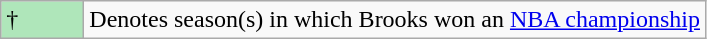<table class="wikitable">
<tr>
<td style="background:#afe6ba; width:3em;">†</td>
<td>Denotes season(s) in which Brooks won an <a href='#'>NBA championship</a></td>
</tr>
</table>
